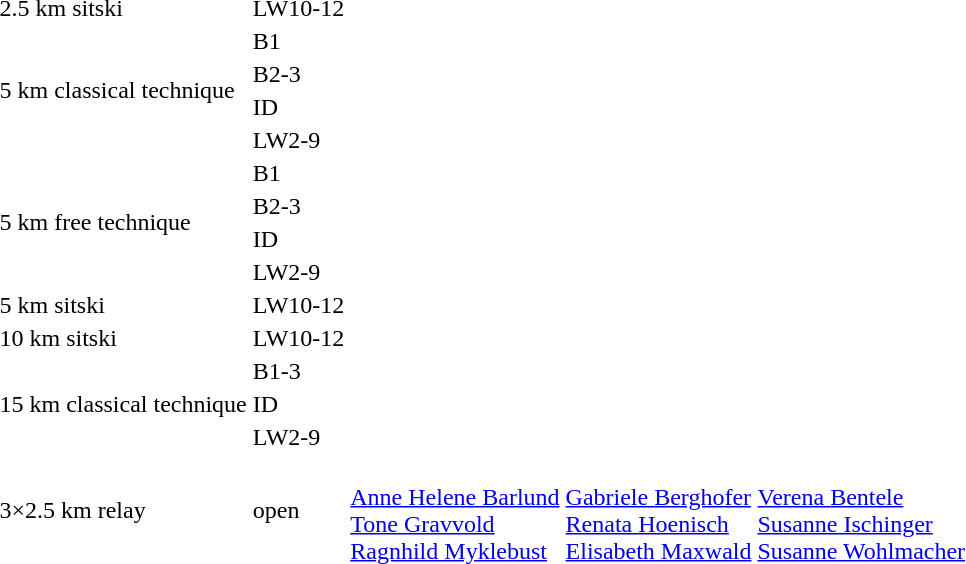<table>
<tr>
<td>2.5 km sitski</td>
<td>LW10-12<br></td>
<td></td>
<td></td>
<td></td>
</tr>
<tr>
<td rowspan="4">5 km classical technique</td>
<td>B1<br></td>
<td></td>
<td></td>
<td></td>
</tr>
<tr>
<td>B2-3<br></td>
<td></td>
<td></td>
<td></td>
</tr>
<tr>
<td>ID<br></td>
<td></td>
<td></td>
<td></td>
</tr>
<tr>
<td>LW2-9<br></td>
<td></td>
<td></td>
<td></td>
</tr>
<tr>
<td rowspan="4">5 km free technique</td>
<td>B1<br></td>
<td></td>
<td></td>
<td></td>
</tr>
<tr>
<td>B2-3<br></td>
<td></td>
<td></td>
<td></td>
</tr>
<tr>
<td>ID<br></td>
<td></td>
<td></td>
<td></td>
</tr>
<tr>
<td>LW2-9<br></td>
<td></td>
<td></td>
<td></td>
</tr>
<tr>
<td>5 km sitski</td>
<td>LW10-12<br></td>
<td></td>
<td></td>
<td></td>
</tr>
<tr>
<td>10 km sitski</td>
<td>LW10-12<br></td>
<td></td>
<td></td>
<td></td>
</tr>
<tr>
<td rowspan="3">15 km classical technique</td>
<td>B1-3<br></td>
<td></td>
<td></td>
<td></td>
</tr>
<tr>
<td>ID<br></td>
<td></td>
<td></td>
<td></td>
</tr>
<tr>
<td>LW2-9<br></td>
<td></td>
<td></td>
<td></td>
</tr>
<tr>
<td>3×2.5 km relay</td>
<td>open<br></td>
<td valign=top> <br> <a href='#'>Anne Helene Barlund</a> <br> <a href='#'>Tone Gravvold</a> <br> <a href='#'>Ragnhild Myklebust</a></td>
<td valign=top> <br> <a href='#'>Gabriele Berghofer</a> <br> <a href='#'>Renata Hoenisch</a> <br> <a href='#'>Elisabeth Maxwald</a></td>
<td valign=top> <br> <a href='#'>Verena Bentele</a> <br> <a href='#'>Susanne Ischinger</a> <br> <a href='#'>Susanne Wohlmacher</a></td>
</tr>
</table>
